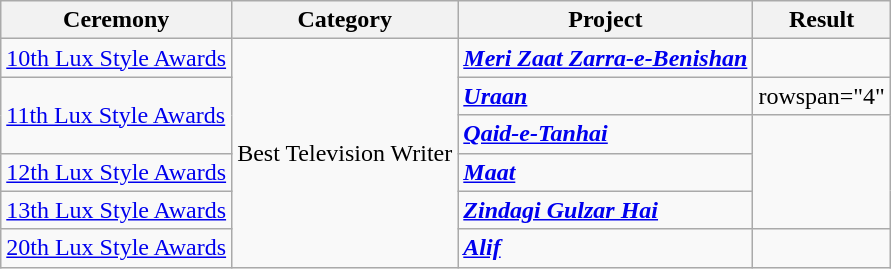<table class="wikitable style">
<tr>
<th>Ceremony</th>
<th>Category</th>
<th>Project</th>
<th>Result</th>
</tr>
<tr>
<td><a href='#'>10th Lux Style Awards</a></td>
<td rowspan="6">Best Television Writer</td>
<td><strong><em><a href='#'>Meri Zaat Zarra-e-Benishan</a></em></strong></td>
<td></td>
</tr>
<tr>
<td rowspan="2"><a href='#'>11th Lux Style Awards</a></td>
<td><strong><em><a href='#'>Uraan</a></em></strong></td>
<td>rowspan="4" </td>
</tr>
<tr>
<td><strong><em><a href='#'>Qaid-e-Tanhai</a></em></strong></td>
</tr>
<tr>
<td><a href='#'>12th Lux Style Awards</a></td>
<td><strong><em><a href='#'>Maat</a></em></strong></td>
</tr>
<tr>
<td><a href='#'>13th Lux Style Awards</a></td>
<td><strong><em><a href='#'>Zindagi Gulzar Hai</a></em></strong></td>
</tr>
<tr>
<td><a href='#'>20th Lux Style Awards</a></td>
<td><strong><em><a href='#'>Alif</a></em></strong></td>
<td></td>
</tr>
</table>
